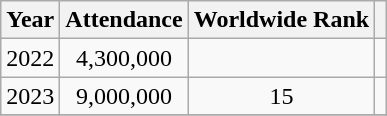<table class="wikitable sortable plainrowheaders" style="text-align:center">
<tr>
<th scope="col">Year</th>
<th scope="col">Attendance</th>
<th scope="col">Worldwide Rank</th>
<th scope="col" class="unsortable"></th>
</tr>
<tr>
<td>2022</td>
<td>4,300,000</td>
<td></td>
<td></td>
</tr>
<tr>
<td>2023</td>
<td>9,000,000</td>
<td>15</td>
<td></td>
</tr>
<tr>
</tr>
</table>
